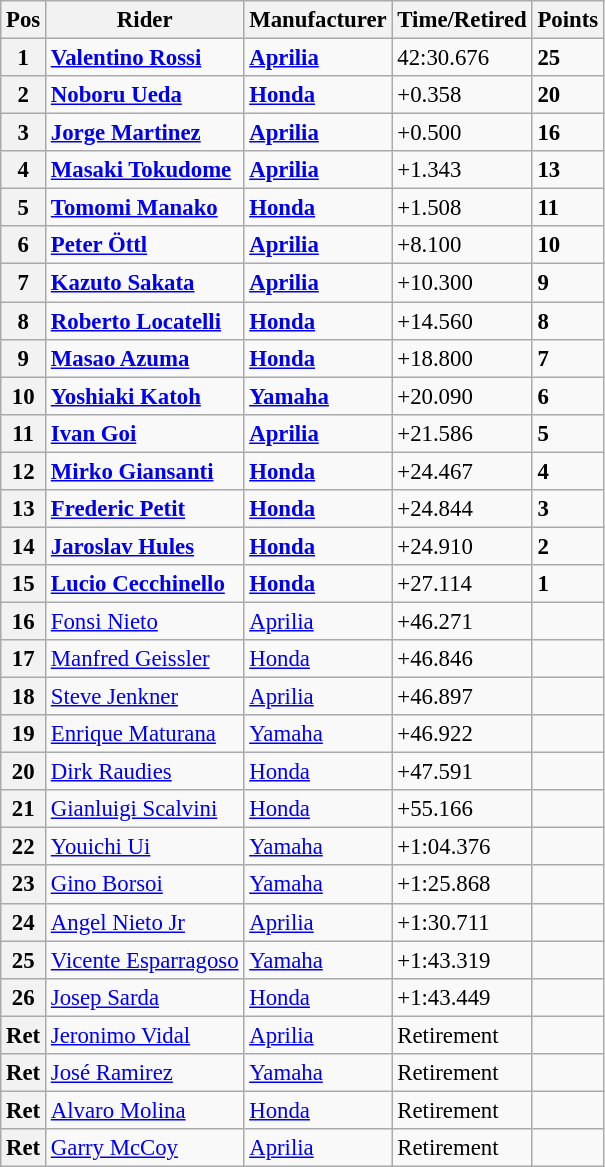<table class="wikitable" style="font-size: 95%;">
<tr>
<th>Pos</th>
<th>Rider</th>
<th>Manufacturer</th>
<th>Time/Retired</th>
<th>Points</th>
</tr>
<tr>
<th>1</th>
<td> <strong><a href='#'>Valentino Rossi</a></strong></td>
<td><strong><a href='#'>Aprilia</a></strong></td>
<td>42:30.676</td>
<td><strong>25</strong></td>
</tr>
<tr>
<th>2</th>
<td> <strong><a href='#'>Noboru Ueda</a></strong></td>
<td><strong><a href='#'>Honda</a></strong></td>
<td>+0.358</td>
<td><strong>20</strong></td>
</tr>
<tr>
<th>3</th>
<td> <strong><a href='#'>Jorge Martinez</a></strong></td>
<td><strong><a href='#'>Aprilia</a></strong></td>
<td>+0.500</td>
<td><strong>16</strong></td>
</tr>
<tr>
<th>4</th>
<td> <strong><a href='#'>Masaki Tokudome</a></strong></td>
<td><strong><a href='#'>Aprilia</a></strong></td>
<td>+1.343</td>
<td><strong>13</strong></td>
</tr>
<tr>
<th>5</th>
<td> <strong><a href='#'>Tomomi Manako</a></strong></td>
<td><strong><a href='#'>Honda</a></strong></td>
<td>+1.508</td>
<td><strong>11</strong></td>
</tr>
<tr>
<th>6</th>
<td> <strong><a href='#'>Peter Öttl</a></strong></td>
<td><strong><a href='#'>Aprilia</a></strong></td>
<td>+8.100</td>
<td><strong>10</strong></td>
</tr>
<tr>
<th>7</th>
<td> <strong><a href='#'>Kazuto Sakata</a></strong></td>
<td><strong><a href='#'>Aprilia</a></strong></td>
<td>+10.300</td>
<td><strong>9</strong></td>
</tr>
<tr>
<th>8</th>
<td> <strong><a href='#'>Roberto Locatelli</a></strong></td>
<td><strong><a href='#'>Honda</a></strong></td>
<td>+14.560</td>
<td><strong>8</strong></td>
</tr>
<tr>
<th>9</th>
<td> <strong><a href='#'>Masao Azuma</a></strong></td>
<td><strong><a href='#'>Honda</a></strong></td>
<td>+18.800</td>
<td><strong>7</strong></td>
</tr>
<tr>
<th>10</th>
<td> <strong><a href='#'>Yoshiaki Katoh</a></strong></td>
<td><strong><a href='#'>Yamaha</a></strong></td>
<td>+20.090</td>
<td><strong>6</strong></td>
</tr>
<tr>
<th>11</th>
<td> <strong><a href='#'>Ivan Goi</a></strong></td>
<td><strong><a href='#'>Aprilia</a></strong></td>
<td>+21.586</td>
<td><strong>5</strong></td>
</tr>
<tr>
<th>12</th>
<td> <strong><a href='#'>Mirko Giansanti</a></strong></td>
<td><strong><a href='#'>Honda</a></strong></td>
<td>+24.467</td>
<td><strong>4</strong></td>
</tr>
<tr>
<th>13</th>
<td> <strong><a href='#'>Frederic Petit</a></strong></td>
<td><strong><a href='#'>Honda</a></strong></td>
<td>+24.844</td>
<td><strong>3</strong></td>
</tr>
<tr>
<th>14</th>
<td> <strong><a href='#'>Jaroslav Hules</a></strong></td>
<td><strong><a href='#'>Honda</a></strong></td>
<td>+24.910</td>
<td><strong>2</strong></td>
</tr>
<tr>
<th>15</th>
<td> <strong><a href='#'>Lucio Cecchinello</a></strong></td>
<td><strong><a href='#'>Honda</a></strong></td>
<td>+27.114</td>
<td><strong>1</strong></td>
</tr>
<tr>
<th>16</th>
<td> <a href='#'>Fonsi Nieto</a></td>
<td><a href='#'>Aprilia</a></td>
<td>+46.271</td>
<td></td>
</tr>
<tr>
<th>17</th>
<td> <a href='#'>Manfred Geissler</a></td>
<td><a href='#'>Honda</a></td>
<td>+46.846</td>
<td></td>
</tr>
<tr>
<th>18</th>
<td> <a href='#'>Steve Jenkner</a></td>
<td><a href='#'>Aprilia</a></td>
<td>+46.897</td>
<td></td>
</tr>
<tr>
<th>19</th>
<td> <a href='#'>Enrique Maturana</a></td>
<td><a href='#'>Yamaha</a></td>
<td>+46.922</td>
<td></td>
</tr>
<tr>
<th>20</th>
<td> <a href='#'>Dirk Raudies</a></td>
<td><a href='#'>Honda</a></td>
<td>+47.591</td>
<td></td>
</tr>
<tr>
<th>21</th>
<td> <a href='#'>Gianluigi Scalvini</a></td>
<td><a href='#'>Honda</a></td>
<td>+55.166</td>
<td></td>
</tr>
<tr>
<th>22</th>
<td> <a href='#'>Youichi Ui</a></td>
<td><a href='#'>Yamaha</a></td>
<td>+1:04.376</td>
<td></td>
</tr>
<tr>
<th>23</th>
<td> <a href='#'>Gino Borsoi</a></td>
<td><a href='#'>Yamaha</a></td>
<td>+1:25.868</td>
<td></td>
</tr>
<tr>
<th>24</th>
<td> <a href='#'>Angel Nieto Jr</a></td>
<td><a href='#'>Aprilia</a></td>
<td>+1:30.711</td>
<td></td>
</tr>
<tr>
<th>25</th>
<td> <a href='#'>Vicente Esparragoso</a></td>
<td><a href='#'>Yamaha</a></td>
<td>+1:43.319</td>
<td></td>
</tr>
<tr>
<th>26</th>
<td> <a href='#'>Josep Sarda</a></td>
<td><a href='#'>Honda</a></td>
<td>+1:43.449</td>
<td></td>
</tr>
<tr>
<th>Ret</th>
<td> <a href='#'>Jeronimo Vidal</a></td>
<td><a href='#'>Aprilia</a></td>
<td>Retirement</td>
<td></td>
</tr>
<tr>
<th>Ret</th>
<td> <a href='#'>José Ramirez</a></td>
<td><a href='#'>Yamaha</a></td>
<td>Retirement</td>
<td></td>
</tr>
<tr>
<th>Ret</th>
<td> <a href='#'>Alvaro Molina</a></td>
<td><a href='#'>Honda</a></td>
<td>Retirement</td>
<td></td>
</tr>
<tr>
<th>Ret</th>
<td> <a href='#'>Garry McCoy</a></td>
<td><a href='#'>Aprilia</a></td>
<td>Retirement</td>
<td></td>
</tr>
</table>
